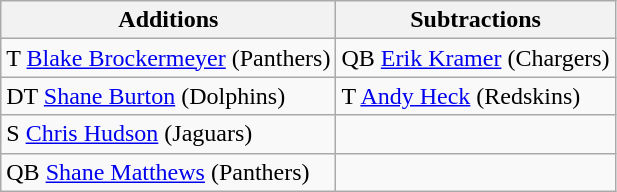<table class="wikitable">
<tr>
<th>Additions</th>
<th>Subtractions</th>
</tr>
<tr>
<td>T <a href='#'>Blake Brockermeyer</a> (Panthers)</td>
<td>QB <a href='#'>Erik Kramer</a> (Chargers)</td>
</tr>
<tr>
<td>DT <a href='#'>Shane Burton</a> (Dolphins)</td>
<td>T <a href='#'>Andy Heck</a> (Redskins)</td>
</tr>
<tr>
<td>S <a href='#'>Chris Hudson</a> (Jaguars)</td>
<td></td>
</tr>
<tr>
<td>QB <a href='#'>Shane Matthews</a> (Panthers)</td>
<td></td>
</tr>
</table>
